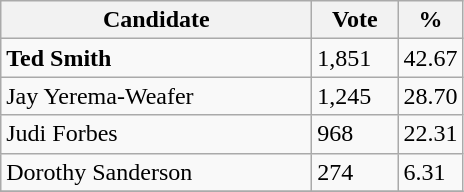<table class="wikitable">
<tr>
<th bgcolor="#DDDDFF" width="200px">Candidate</th>
<th bgcolor="#DDDDFF" width="50px">Vote</th>
<th bgcolor="#DDDDFF" width="30px">%</th>
</tr>
<tr>
<td><strong>Ted Smith</strong></td>
<td>1,851</td>
<td>42.67</td>
</tr>
<tr>
<td>Jay Yerema-Weafer</td>
<td>1,245</td>
<td>28.70</td>
</tr>
<tr>
<td>Judi Forbes</td>
<td>968</td>
<td>22.31</td>
</tr>
<tr>
<td>Dorothy Sanderson</td>
<td>274</td>
<td>6.31</td>
</tr>
<tr>
</tr>
</table>
